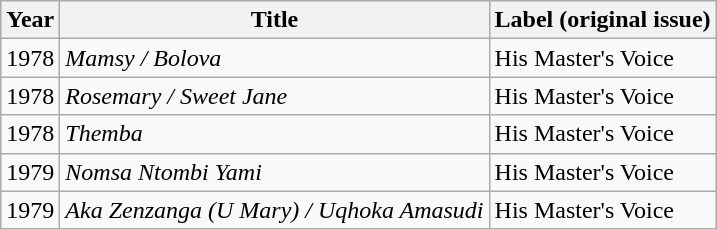<table class="wikitable">
<tr>
<th>Year</th>
<th>Title</th>
<th>Label (original issue)</th>
</tr>
<tr>
<td>1978</td>
<td><em>Mamsy / Bolova</em></td>
<td>His Master's Voice</td>
</tr>
<tr>
<td>1978</td>
<td><em>Rosemary / Sweet Jane</em></td>
<td>His Master's Voice</td>
</tr>
<tr>
<td>1978</td>
<td><em>Themba</em></td>
<td>His Master's Voice</td>
</tr>
<tr>
<td>1979</td>
<td><em>Nomsa Ntombi Yami</em></td>
<td>His Master's Voice</td>
</tr>
<tr>
<td>1979</td>
<td><em>Aka Zenzanga (U Mary) / Uqhoka Amasudi</em></td>
<td>His Master's Voice</td>
</tr>
</table>
